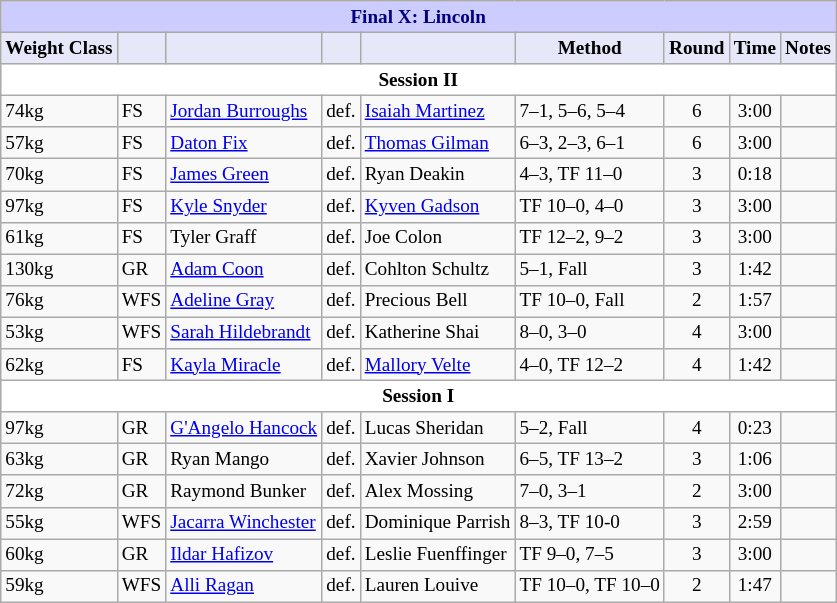<table class="wikitable" style="font-size: 80%;">
<tr>
<th colspan="9" style="background-color: #ccf; color: #000080; text-align: center;"><strong>Final X: Lincoln</strong></th>
</tr>
<tr>
<th colspan="1" style="background-color: #E6E8FA; color: #000000; text-align: center;">Weight Class</th>
<th colspan="1" style="background-color: #E6E8FA; color: #000000; text-align: center;"></th>
<th colspan="1" style="background-color: #E6E8FA; color: #000000; text-align: center;"></th>
<th colspan="1" style="background-color: #E6E8FA; color: #000000; text-align: center;"></th>
<th colspan="1" style="background-color: #E6E8FA; color: #000000; text-align: center;"></th>
<th colspan="1" style="background-color: #E6E8FA; color: #000000; text-align: center;">Method</th>
<th colspan="1" style="background-color: #E6E8FA; color: #000000; text-align: center;">Round</th>
<th colspan="1" style="background-color: #E6E8FA; color: #000000; text-align: center;">Time</th>
<th colspan="1" style="background-color: #E6E8FA; color: #000000; text-align: center;">Notes</th>
</tr>
<tr>
<th style=background:white colspan=9>Session II</th>
</tr>
<tr>
<td>74kg</td>
<td>FS</td>
<td> <a href='#'>Jordan Burroughs</a></td>
<td>def.</td>
<td> <a href='#'>Isaiah Martinez</a></td>
<td>7–1, 5–6, 5–4</td>
<td align="center">6</td>
<td align="center">3:00</td>
<td></td>
</tr>
<tr>
<td>57kg</td>
<td>FS</td>
<td> <a href='#'>Daton Fix</a></td>
<td>def.</td>
<td> <a href='#'>Thomas Gilman</a></td>
<td>6–3, 2–3, 6–1</td>
<td align="center">6</td>
<td align="center">3:00</td>
<td></td>
</tr>
<tr>
<td>70kg</td>
<td>FS</td>
<td> <a href='#'>James Green</a></td>
<td>def.</td>
<td> Ryan Deakin</td>
<td>4–3, TF 11–0</td>
<td align="center">3</td>
<td align="center">0:18</td>
<td></td>
</tr>
<tr>
<td>97kg</td>
<td>FS</td>
<td> <a href='#'>Kyle Snyder</a></td>
<td>def.</td>
<td> <a href='#'>Kyven Gadson</a></td>
<td>TF 10–0, 4–0</td>
<td align="center">3</td>
<td align="center">3:00</td>
<td></td>
</tr>
<tr>
<td>61kg</td>
<td>FS</td>
<td> Tyler Graff</td>
<td>def.</td>
<td> Joe Colon</td>
<td>TF 12–2, 9–2</td>
<td align="center">3</td>
<td align="center">3:00</td>
<td></td>
</tr>
<tr>
<td>130kg</td>
<td>GR</td>
<td> <a href='#'>Adam Coon</a></td>
<td>def.</td>
<td> Cohlton Schultz</td>
<td>5–1, Fall</td>
<td align="center">3</td>
<td align="center">1:42</td>
<td></td>
</tr>
<tr>
<td>76kg</td>
<td>WFS</td>
<td> <a href='#'>Adeline Gray</a></td>
<td>def.</td>
<td> Precious Bell</td>
<td>TF 10–0, Fall</td>
<td align="center">2</td>
<td align="center">1:57</td>
<td></td>
</tr>
<tr>
<td>53kg</td>
<td>WFS</td>
<td> <a href='#'>Sarah Hildebrandt</a></td>
<td>def.</td>
<td> Katherine Shai</td>
<td>8–0, 3–0</td>
<td align="center">4</td>
<td align="center">3:00</td>
<td></td>
</tr>
<tr>
<td>62kg</td>
<td>FS</td>
<td> <a href='#'>Kayla Miracle</a></td>
<td>def.</td>
<td> <a href='#'>Mallory Velte</a></td>
<td>4–0, TF 12–2</td>
<td align="center">4</td>
<td align="center">1:42</td>
<td></td>
</tr>
<tr>
<th style=background:white colspan=9>Session I</th>
</tr>
<tr>
<td>97kg</td>
<td>GR</td>
<td> <a href='#'>G'Angelo Hancock</a></td>
<td>def.</td>
<td> Lucas Sheridan</td>
<td>5–2, Fall</td>
<td align="center">4</td>
<td align="center">0:23</td>
<td></td>
</tr>
<tr>
<td>63kg</td>
<td>GR</td>
<td> Ryan Mango</td>
<td>def.</td>
<td> Xavier Johnson</td>
<td>6–5, TF 13–2</td>
<td align="center">3</td>
<td align="center">1:06</td>
<td></td>
</tr>
<tr>
<td>72kg</td>
<td>GR</td>
<td> Raymond Bunker</td>
<td>def.</td>
<td> Alex Mossing</td>
<td>7–0, 3–1</td>
<td align="center">2</td>
<td align="center">3:00</td>
<td></td>
</tr>
<tr>
<td>55kg</td>
<td>WFS</td>
<td> <a href='#'>Jacarra Winchester</a></td>
<td>def.</td>
<td> Dominique Parrish</td>
<td>8–3, TF 10-0</td>
<td align="center">3</td>
<td align="center">2:59</td>
<td></td>
</tr>
<tr>
<td>60kg</td>
<td>GR</td>
<td> <a href='#'>Ildar Hafizov</a></td>
<td>def.</td>
<td> Leslie Fuenffinger</td>
<td>TF 9–0, 7–5</td>
<td align="center">3</td>
<td align="center">3:00</td>
<td></td>
</tr>
<tr>
<td>59kg</td>
<td>WFS</td>
<td> <a href='#'>Alli Ragan</a></td>
<td>def.</td>
<td> Lauren Louive</td>
<td>TF 10–0, TF 10–0</td>
<td align="center">2</td>
<td align="center">1:47</td>
<td></td>
</tr>
</table>
